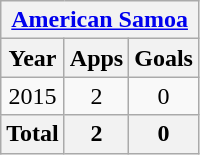<table class="wikitable" style="text-align:center">
<tr>
<th colspan=3><a href='#'>American Samoa</a></th>
</tr>
<tr>
<th>Year</th>
<th>Apps</th>
<th>Goals</th>
</tr>
<tr>
<td>2015</td>
<td>2</td>
<td>0</td>
</tr>
<tr>
<th>Total</th>
<th>2</th>
<th>0</th>
</tr>
</table>
